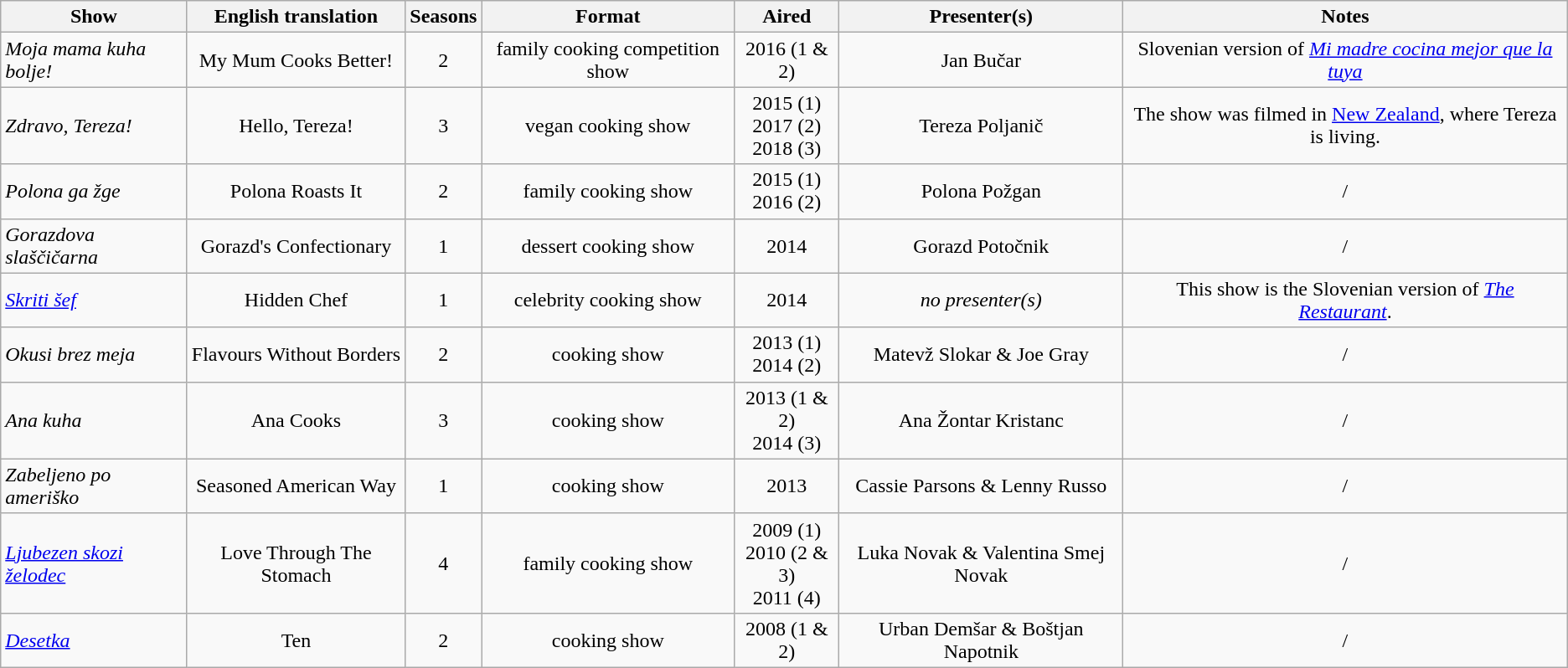<table class="wikitable">
<tr>
<th>Show</th>
<th>English translation</th>
<th>Seasons</th>
<th>Format</th>
<th>Aired</th>
<th>Presenter(s)</th>
<th>Notes</th>
</tr>
<tr>
<td><em>Moja mama kuha bolje!</em></td>
<td align=center>My Mum Cooks Better!</td>
<td align=center>2</td>
<td align=center>family cooking competition show</td>
<td align=center>2016 (1 & 2)</td>
<td align=center>Jan Bučar</td>
<td align=center>Slovenian version of <em><a href='#'>Mi madre cocina mejor que la tuya</a></em></td>
</tr>
<tr>
<td><em>Zdravo, Tereza!</em></td>
<td align=center>Hello, Tereza!</td>
<td align=center>3</td>
<td align=center>vegan cooking show</td>
<td align=center>2015 (1)<br>2017 (2)<br>2018 (3)</td>
<td align=center>Tereza Poljanič</td>
<td align=center>The show was filmed in <a href='#'>New Zealand</a>, where Tereza is living.</td>
</tr>
<tr>
<td><em>Polona ga žge</em></td>
<td align=center>Polona Roasts It</td>
<td align=center>2</td>
<td align=center>family cooking show</td>
<td align=center>2015 (1)<br>2016 (2)</td>
<td align=center>Polona Požgan</td>
<td align=center>/</td>
</tr>
<tr>
<td><em>Gorazdova slaščičarna</em></td>
<td align=center>Gorazd's Confectionary</td>
<td align=center>1</td>
<td align=center>dessert cooking show</td>
<td align=center>2014</td>
<td align=center>Gorazd Potočnik</td>
<td align=center>/</td>
</tr>
<tr>
<td><em><a href='#'>Skriti šef</a></em></td>
<td align=center>Hidden Chef</td>
<td align=center>1</td>
<td align=center>celebrity cooking show</td>
<td align=center>2014</td>
<td align=center><em>no presenter(s)</em></td>
<td align=center>This show is the Slovenian version of <em><a href='#'>The Restaurant</a></em>.</td>
</tr>
<tr>
<td><em>Okusi brez meja</em></td>
<td align=center>Flavours Without Borders</td>
<td align=center>2</td>
<td align=center>cooking show</td>
<td align=center>2013 (1)<br>2014 (2)</td>
<td align=center>Matevž Slokar & Joe Gray</td>
<td align=center>/</td>
</tr>
<tr>
<td><em>Ana kuha</em></td>
<td align=center>Ana Cooks</td>
<td align=center>3</td>
<td align=center>cooking show</td>
<td align=center>2013 (1 & 2)<br>2014 (3)</td>
<td align=center>Ana Žontar Kristanc</td>
<td align=center>/</td>
</tr>
<tr>
<td><em>Zabeljeno po ameriško</em></td>
<td align=center>Seasoned American Way</td>
<td align=center>1</td>
<td align=center>cooking show</td>
<td align=center>2013</td>
<td align=center>Cassie Parsons & Lenny Russo</td>
<td align=center>/</td>
</tr>
<tr>
<td><em><a href='#'>Ljubezen skozi želodec</a></em></td>
<td align=center>Love Through The Stomach</td>
<td align=center>4</td>
<td align=center>family cooking show</td>
<td align=center>2009 (1)<br>2010 (2 & 3)<br>2011 (4)</td>
<td align=center>Luka Novak & Valentina Smej Novak</td>
<td align=center>/</td>
</tr>
<tr>
<td><em><a href='#'>Desetka</a></em></td>
<td align=center>Ten</td>
<td align=center>2</td>
<td align=center>cooking show</td>
<td align=center>2008 (1 & 2)</td>
<td align=center>Urban Demšar & Boštjan Napotnik</td>
<td align=center>/</td>
</tr>
</table>
